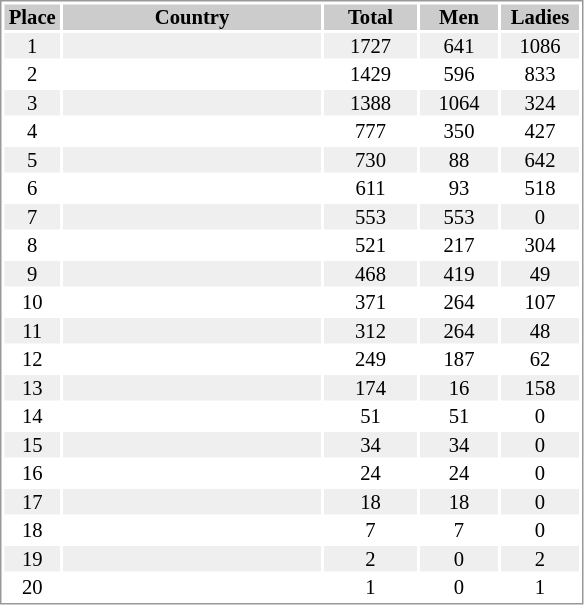<table border="0" style="border: 1px solid #999; background-color:#FFFFFF; text-align:center; font-size:86%; line-height:15px;">
<tr align="center" bgcolor="#CCCCCC">
<th width=35>Place</th>
<th width=170>Country</th>
<th width=60>Total</th>
<th width=50>Men</th>
<th width=50>Ladies</th>
</tr>
<tr bgcolor="#EFEFEF">
<td>1</td>
<td align="left"></td>
<td>1727</td>
<td>641</td>
<td>1086</td>
</tr>
<tr>
<td>2</td>
<td align="left"></td>
<td>1429</td>
<td>596</td>
<td>833</td>
</tr>
<tr bgcolor="#EFEFEF">
<td>3</td>
<td align="left"></td>
<td>1388</td>
<td>1064</td>
<td>324</td>
</tr>
<tr>
<td>4</td>
<td align="left"></td>
<td>777</td>
<td>350</td>
<td>427</td>
</tr>
<tr bgcolor="#EFEFEF">
<td>5</td>
<td align="left"></td>
<td>730</td>
<td>88</td>
<td>642</td>
</tr>
<tr>
<td>6</td>
<td align="left"></td>
<td>611</td>
<td>93</td>
<td>518</td>
</tr>
<tr bgcolor="#EFEFEF">
<td>7</td>
<td align="left"></td>
<td>553</td>
<td>553</td>
<td>0</td>
</tr>
<tr>
<td>8</td>
<td align="left"></td>
<td>521</td>
<td>217</td>
<td>304</td>
</tr>
<tr bgcolor="#EFEFEF">
<td>9</td>
<td align="left"></td>
<td>468</td>
<td>419</td>
<td>49</td>
</tr>
<tr>
<td>10</td>
<td align="left"></td>
<td>371</td>
<td>264</td>
<td>107</td>
</tr>
<tr bgcolor="#EFEFEF">
<td>11</td>
<td align="left"></td>
<td>312</td>
<td>264</td>
<td>48</td>
</tr>
<tr>
<td>12</td>
<td align="left"></td>
<td>249</td>
<td>187</td>
<td>62</td>
</tr>
<tr bgcolor="#EFEFEF">
<td>13</td>
<td align="left"></td>
<td>174</td>
<td>16</td>
<td>158</td>
</tr>
<tr>
<td>14</td>
<td align="left"></td>
<td>51</td>
<td>51</td>
<td>0</td>
</tr>
<tr bgcolor="#EFEFEF">
<td>15</td>
<td align="left"></td>
<td>34</td>
<td>34</td>
<td>0</td>
</tr>
<tr>
<td>16</td>
<td align="left"></td>
<td>24</td>
<td>24</td>
<td>0</td>
</tr>
<tr bgcolor="#EFEFEF">
<td>17</td>
<td align="left"></td>
<td>18</td>
<td>18</td>
<td>0</td>
</tr>
<tr>
<td>18</td>
<td align="left"></td>
<td>7</td>
<td>7</td>
<td>0</td>
</tr>
<tr bgcolor="#EFEFEF">
<td>19</td>
<td align="left"></td>
<td>2</td>
<td>0</td>
<td>2</td>
</tr>
<tr>
<td>20</td>
<td align="left"></td>
<td>1</td>
<td>0</td>
<td>1</td>
</tr>
</table>
